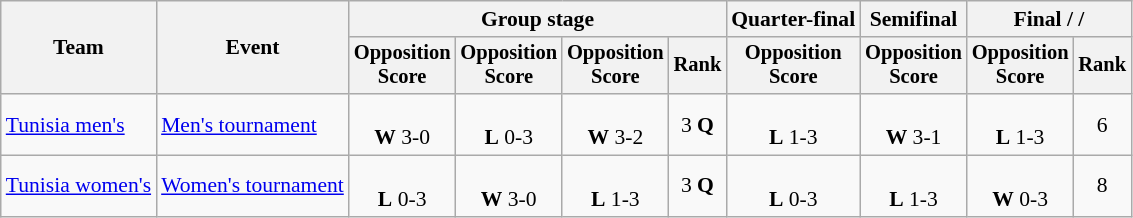<table class="wikitable" style="text-align:center; font-size:90%">
<tr>
<th rowspan=2>Team</th>
<th rowspan=2>Event</th>
<th colspan=4>Group stage</th>
<th>Quarter-final</th>
<th>Semifinal</th>
<th colspan=2>Final /  / </th>
</tr>
<tr style="font-size:95%">
<th>Opposition<br>Score</th>
<th>Opposition<br>Score</th>
<th>Opposition<br>Score</th>
<th>Rank</th>
<th>Opposition<br>Score</th>
<th>Opposition<br>Score</th>
<th>Opposition<br>Score</th>
<th>Rank</th>
</tr>
<tr>
<td align=left><a href='#'>Tunisia men's</a></td>
<td align=left><a href='#'>Men's tournament</a></td>
<td><br><strong>W</strong> 3-0</td>
<td><br><strong>L</strong> 0-3</td>
<td><br><strong>W</strong> 3-2</td>
<td>3 <strong>Q</strong></td>
<td><br><strong>L</strong> 1-3</td>
<td><br><strong>W</strong> 3-1</td>
<td><br><strong>L</strong> 1-3</td>
<td>6</td>
</tr>
<tr>
<td align=left><a href='#'>Tunisia women's</a></td>
<td align=left><a href='#'>Women's tournament</a></td>
<td><br><strong>L</strong> 0-3</td>
<td><br><strong>W</strong> 3-0</td>
<td><br><strong>L</strong> 1-3</td>
<td>3 <strong>Q</strong></td>
<td><br><strong>L</strong> 0-3</td>
<td><br><strong>L</strong> 1-3</td>
<td><br><strong>W</strong> 0-3</td>
<td>8</td>
</tr>
</table>
